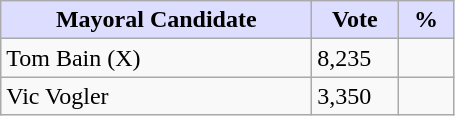<table class="wikitable">
<tr>
<th style="background:#ddf; width:200px;">Mayoral Candidate </th>
<th style="background:#ddf; width:50px;">Vote</th>
<th style="background:#ddf; width:30px;">%</th>
</tr>
<tr>
<td>Tom Bain (X)</td>
<td>8,235</td>
<td></td>
</tr>
<tr>
<td>Vic Vogler</td>
<td>3,350</td>
<td></td>
</tr>
</table>
